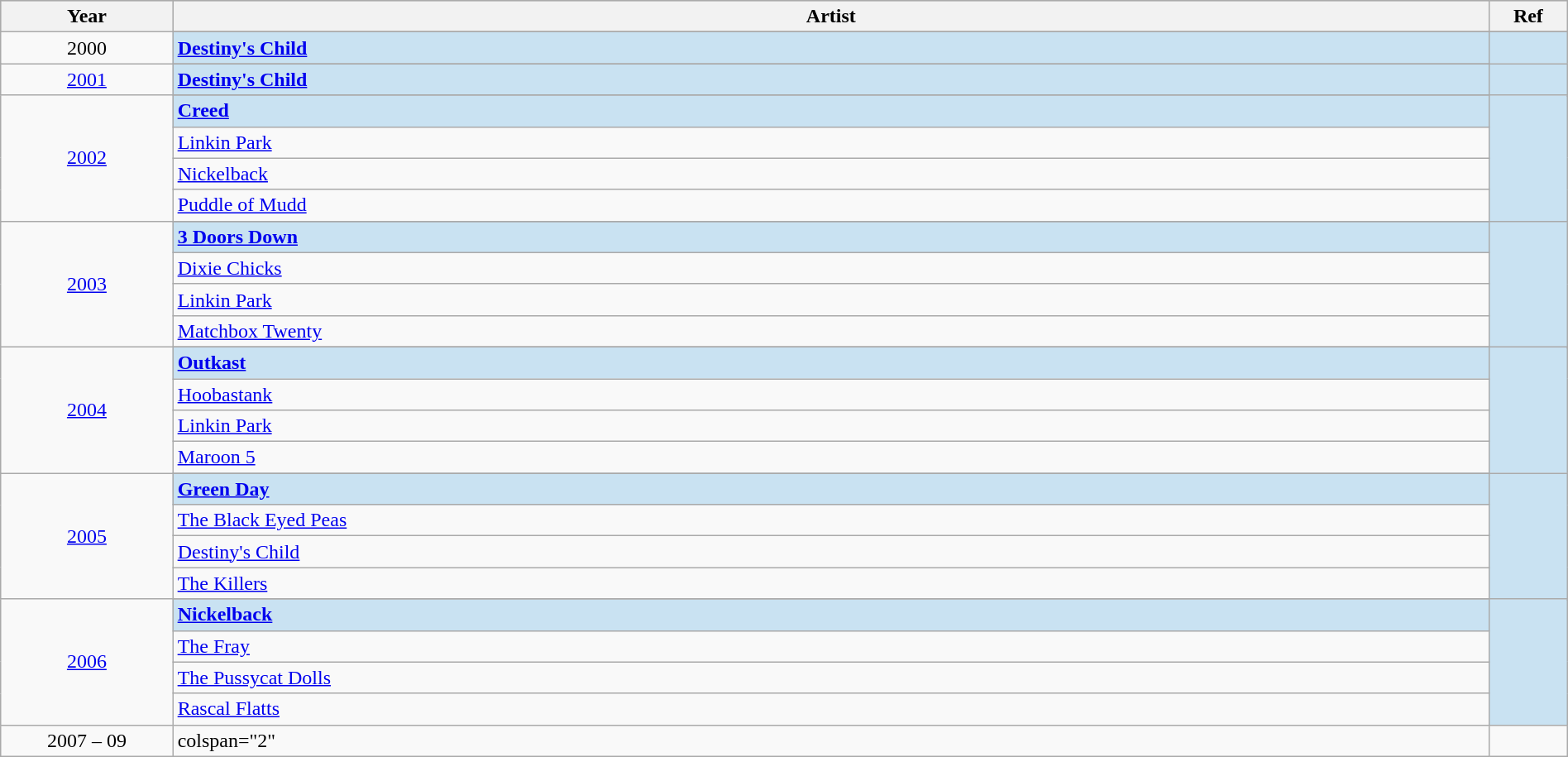<table class="wikitable" style="width:100%;">
<tr style="background:#bebebe;">
<th style="width:11%;">Year</th>
<th style="width:84%;">Artist</th>
<th style="width:5%;">Ref</th>
</tr>
<tr>
<td rowspan="2" align="center">2000</td>
</tr>
<tr style="background:#c9e2f2">
<td><strong><a href='#'>Destiny's Child</a></strong></td>
<td rowspan="2" align="center"></td>
</tr>
<tr>
<td rowspan="2" align="center"><a href='#'>2001</a></td>
</tr>
<tr style="background:#c9e2f2">
<td><strong><a href='#'>Destiny's Child</a></strong></td>
<td rowspan="2" align="center"></td>
</tr>
<tr>
<td rowspan="5" align="center"><a href='#'>2002</a></td>
</tr>
<tr style="background:#c9e2f2">
<td><strong><a href='#'>Creed</a></strong></td>
<td rowspan="5" align="center"></td>
</tr>
<tr>
<td><a href='#'>Linkin Park</a></td>
</tr>
<tr>
<td><a href='#'>Nickelback</a></td>
</tr>
<tr>
<td><a href='#'>Puddle of Mudd</a></td>
</tr>
<tr>
<td rowspan="5" align="center"><a href='#'>2003</a></td>
</tr>
<tr style="background:#c9e2f2">
<td><strong><a href='#'>3 Doors Down</a></strong></td>
<td rowspan="5" align="center"></td>
</tr>
<tr>
<td><a href='#'>Dixie Chicks</a></td>
</tr>
<tr>
<td><a href='#'>Linkin Park</a></td>
</tr>
<tr>
<td><a href='#'>Matchbox Twenty</a></td>
</tr>
<tr>
<td rowspan="5" align="center"><a href='#'>2004</a></td>
</tr>
<tr style="background:#c9e2f2">
<td><strong><a href='#'>Outkast</a></strong></td>
<td rowspan="5" align="center"></td>
</tr>
<tr>
<td><a href='#'>Hoobastank</a></td>
</tr>
<tr>
<td><a href='#'>Linkin Park</a></td>
</tr>
<tr>
<td><a href='#'>Maroon 5</a></td>
</tr>
<tr>
<td rowspan="5" align="center"><a href='#'>2005</a></td>
</tr>
<tr style="background:#c9e2f2">
<td><strong><a href='#'>Green Day</a></strong></td>
<td rowspan="5" align="center"></td>
</tr>
<tr>
<td><a href='#'>The Black Eyed Peas</a></td>
</tr>
<tr>
<td><a href='#'>Destiny's Child</a></td>
</tr>
<tr>
<td><a href='#'>The Killers</a></td>
</tr>
<tr>
<td rowspan="5" align="center"><a href='#'>2006</a></td>
</tr>
<tr style="background:#c9e2f2">
<td><strong><a href='#'>Nickelback</a></strong></td>
<td rowspan="4" align="center"></td>
</tr>
<tr>
<td><a href='#'>The Fray</a></td>
</tr>
<tr>
<td><a href='#'>The Pussycat Dolls</a></td>
</tr>
<tr>
<td><a href='#'>Rascal Flatts</a></td>
</tr>
<tr>
<td align="center">2007 – 09</td>
<td>colspan="2" </td>
</tr>
</table>
